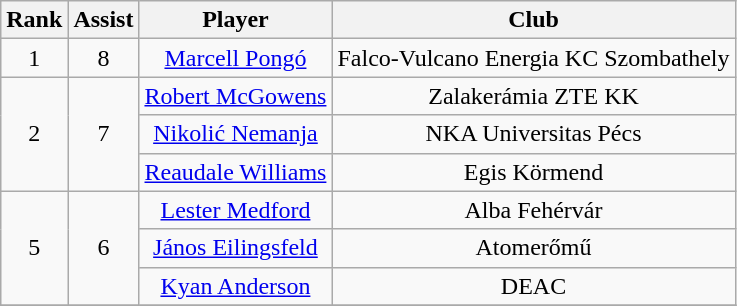<table class="wikitable sortable" style="text-align:center">
<tr>
<th>Rank</th>
<th>Assist</th>
<th>Player</th>
<th>Club</th>
</tr>
<tr>
<td>1</td>
<td>8</td>
<td><a href='#'>Marcell Pongó</a></td>
<td>Falco-Vulcano Energia KC Szombathely</td>
</tr>
<tr>
<td rowspan="3">2</td>
<td rowspan="3">7</td>
<td><a href='#'>Robert McGowens</a></td>
<td>Zalakerámia ZTE KK</td>
</tr>
<tr>
<td><a href='#'>Nikolić Nemanja</a></td>
<td>NKA Universitas Pécs</td>
</tr>
<tr>
<td><a href='#'>Reaudale Williams</a></td>
<td>Egis Körmend</td>
</tr>
<tr>
<td rowspan="3">5</td>
<td rowspan="3">6</td>
<td><a href='#'>Lester Medford</a></td>
<td>Alba Fehérvár</td>
</tr>
<tr>
<td><a href='#'>János Eilingsfeld</a></td>
<td>Atomerőmű</td>
</tr>
<tr>
<td><a href='#'>Kyan Anderson</a></td>
<td>DEAC</td>
</tr>
<tr>
</tr>
</table>
